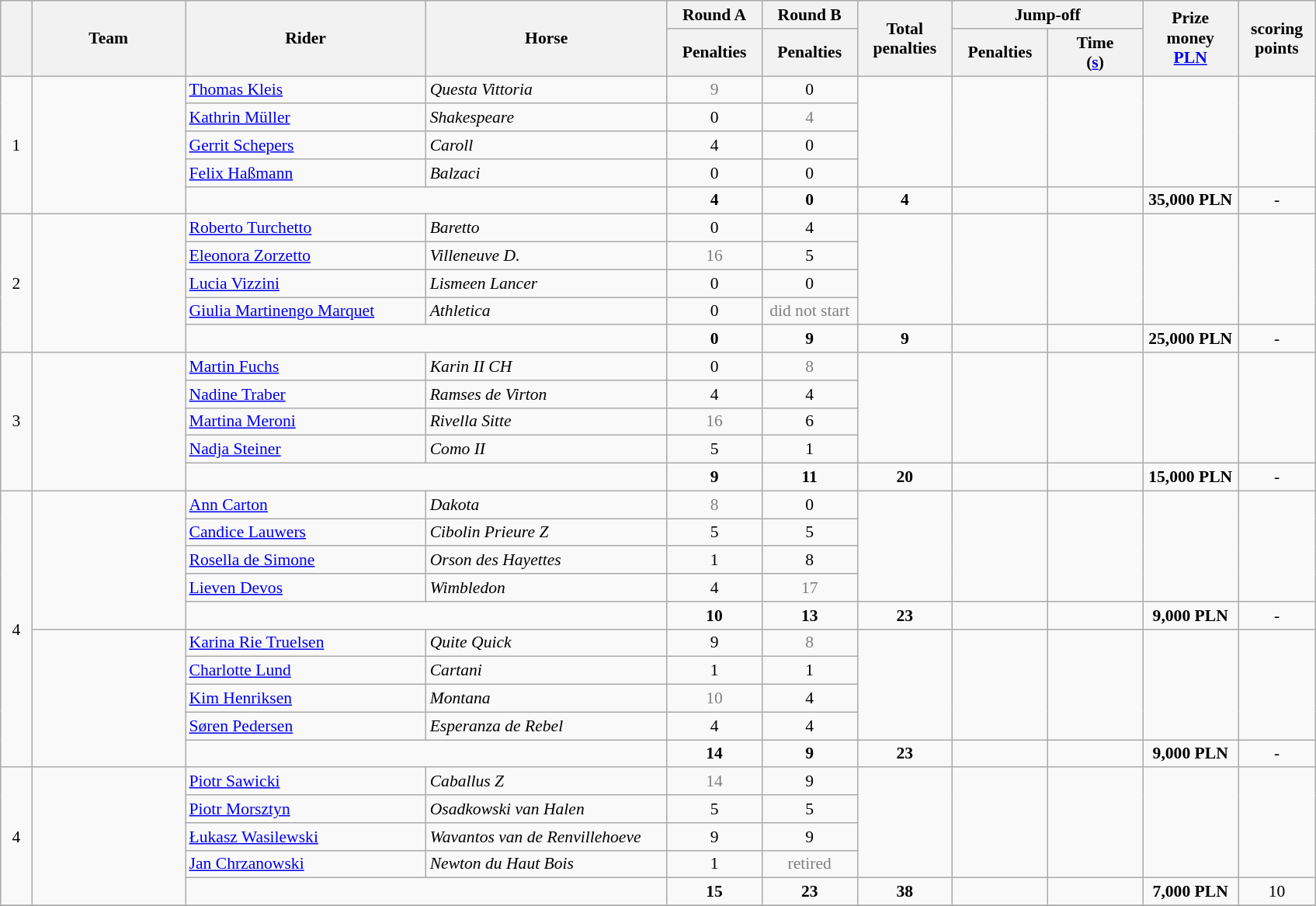<table class="wikitable" style="font-size: 90%">
<tr>
<th rowspan=2 width=20></th>
<th rowspan=2 width=125>Team</th>
<th rowspan=2 width=200>Rider</th>
<th rowspan=2 width=200>Horse</th>
<th>Round A</th>
<th>Round B</th>
<th rowspan=2 width=75>Total penalties</th>
<th colspan=2>Jump-off</th>
<th rowspan=2 width=75>Prize<br>money<br><a href='#'>PLN</a></th>
<th rowspan=2 width=60>scoring<br>points</th>
</tr>
<tr>
<th width=75>Penalties</th>
<th width=75>Penalties</th>
<th width=75>Penalties</th>
<th width=75>Time<br>(<a href='#'>s</a>)</th>
</tr>
<tr>
<td rowspan=5 align=center>1</td>
<td rowspan=5></td>
<td><a href='#'>Thomas Kleis</a></td>
<td><em>Questa Vittoria</em></td>
<td align=center style=color:gray>9</td>
<td align=center>0</td>
<td rowspan=4></td>
<td rowspan=4></td>
<td rowspan=4></td>
<td rowspan=4></td>
</tr>
<tr>
<td><a href='#'>Kathrin Müller</a></td>
<td><em>Shakespeare</em></td>
<td align=center>0</td>
<td align=center style=color:gray>4</td>
</tr>
<tr>
<td><a href='#'>Gerrit Schepers</a></td>
<td><em>Caroll</em></td>
<td align=center>4</td>
<td align=center>0</td>
</tr>
<tr>
<td><a href='#'>Felix Haßmann</a></td>
<td><em>Balzaci</em></td>
<td align=center>0</td>
<td align=center>0</td>
</tr>
<tr>
<td colspan=2></td>
<td align=center><strong>4</strong></td>
<td align=center><strong>0</strong></td>
<td align=center><strong>4</strong></td>
<td></td>
<td></td>
<td align=center><strong>35,000 PLN</strong></td>
<td align=center>-</td>
</tr>
<tr>
<td rowspan=5 align=center>2</td>
<td rowspan=5></td>
<td><a href='#'>Roberto Turchetto</a></td>
<td><em>Baretto</em></td>
<td align=center>0</td>
<td align=center>4</td>
<td rowspan=4></td>
<td rowspan=4></td>
<td rowspan=4></td>
<td rowspan=4></td>
</tr>
<tr>
<td><a href='#'>Eleonora Zorzetto</a></td>
<td><em>Villeneuve D.</em></td>
<td align=center style=color:gray>16</td>
<td align=center>5</td>
</tr>
<tr>
<td><a href='#'>Lucia Vizzini</a></td>
<td><em>Lismeen Lancer</em></td>
<td align=center>0</td>
<td align=center>0</td>
</tr>
<tr>
<td><a href='#'>Giulia Martinengo Marquet</a></td>
<td><em>Athletica</em></td>
<td align=center>0</td>
<td align=center style=color:gray>did not start</td>
</tr>
<tr>
<td colspan=2></td>
<td align=center><strong>0</strong></td>
<td align=center><strong>9</strong></td>
<td align=center><strong>9</strong></td>
<td></td>
<td></td>
<td align=center><strong>25,000 PLN</strong></td>
<td align=center>-</td>
</tr>
<tr>
<td rowspan=5 align=center>3</td>
<td rowspan=5></td>
<td><a href='#'>Martin Fuchs</a></td>
<td><em>Karin II CH</em></td>
<td align=center>0</td>
<td align=center style=color:gray>8</td>
<td rowspan=4></td>
<td rowspan=4></td>
<td rowspan=4></td>
<td rowspan=4></td>
<td rowspan=4></td>
</tr>
<tr>
<td><a href='#'>Nadine Traber</a></td>
<td><em>Ramses de Virton</em></td>
<td align=center>4</td>
<td align=center>4</td>
</tr>
<tr>
<td><a href='#'>Martina Meroni</a></td>
<td><em>Rivella Sitte</em></td>
<td align=center style=color:gray>16</td>
<td align=center>6</td>
</tr>
<tr>
<td><a href='#'>Nadja Steiner</a></td>
<td><em>Como II</em></td>
<td align=center>5</td>
<td align=center>1</td>
</tr>
<tr>
<td colspan=2></td>
<td align=center><strong>9</strong></td>
<td align=center><strong>11</strong></td>
<td align=center><strong>20</strong></td>
<td></td>
<td></td>
<td align=center><strong>15,000 PLN</strong></td>
<td align=center>-</td>
</tr>
<tr>
<td rowspan=10 align=center>4</td>
<td rowspan=5></td>
<td><a href='#'>Ann Carton</a></td>
<td><em>Dakota</em></td>
<td align=center style=color:gray>8</td>
<td align=center>0</td>
<td rowspan=4></td>
<td rowspan=4></td>
<td rowspan=4></td>
<td rowspan=4></td>
</tr>
<tr>
<td><a href='#'>Candice Lauwers</a></td>
<td><em>Cibolin Prieure Z</em></td>
<td align=center>5</td>
<td align=center>5</td>
</tr>
<tr>
<td><a href='#'>Rosella de Simone</a></td>
<td><em>Orson des Hayettes</em></td>
<td align=center>1</td>
<td align=center>8</td>
</tr>
<tr>
<td><a href='#'>Lieven Devos</a></td>
<td><em>Wimbledon</em></td>
<td align=center>4</td>
<td align=center style=color:gray>17</td>
</tr>
<tr>
<td colspan=2></td>
<td align=center><strong>10</strong></td>
<td align=center><strong>13</strong></td>
<td align=center><strong>23</strong></td>
<td></td>
<td></td>
<td align=center><strong>9,000 PLN</strong></td>
<td align=center>-</td>
</tr>
<tr>
<td rowspan=5></td>
<td><a href='#'>Karina Rie Truelsen</a></td>
<td><em>Quite Quick</em></td>
<td align=center>9</td>
<td align=center style=color:gray>8</td>
<td rowspan=4></td>
<td rowspan=4></td>
<td rowspan=4></td>
<td rowspan=4></td>
</tr>
<tr>
<td><a href='#'>Charlotte Lund</a></td>
<td><em>Cartani</em></td>
<td align=center>1</td>
<td align=center>1</td>
</tr>
<tr>
<td><a href='#'>Kim Henriksen</a></td>
<td><em>Montana</em></td>
<td align=center style=color:gray>10</td>
<td align=center>4</td>
</tr>
<tr>
<td><a href='#'>Søren Pedersen</a></td>
<td><em>Esperanza de Rebel</em></td>
<td align=center>4</td>
<td align=center>4</td>
</tr>
<tr>
<td colspan=2></td>
<td align=center><strong>14</strong></td>
<td align=center><strong>9</strong></td>
<td align=center><strong>23</strong></td>
<td></td>
<td></td>
<td align=center><strong>9,000 PLN</strong></td>
<td align=center>-</td>
</tr>
<tr>
<td rowspan=5 align=center>4</td>
<td rowspan=5></td>
<td><a href='#'>Piotr Sawicki</a></td>
<td><em>Caballus Z</em></td>
<td align=center style=color:gray>14</td>
<td align=center>9</td>
<td rowspan=4></td>
<td rowspan=4></td>
<td rowspan=4></td>
<td rowspan=4></td>
</tr>
<tr>
<td><a href='#'>Piotr Morsztyn</a></td>
<td><em>Osadkowski van Halen</em></td>
<td align=center>5</td>
<td align=center>5</td>
</tr>
<tr>
<td><a href='#'>Łukasz Wasilewski</a></td>
<td><em>Wavantos van de Renvillehoeve</em></td>
<td align=center>9</td>
<td align=center>9</td>
</tr>
<tr>
<td><a href='#'>Jan Chrzanowski</a></td>
<td><em>Newton du Haut Bois</em></td>
<td align=center>1</td>
<td align=center style=color:gray>retired</td>
</tr>
<tr>
<td colspan=2></td>
<td align=center><strong>15</strong></td>
<td align=center><strong>23</strong></td>
<td align=center><strong>38</strong></td>
<td></td>
<td></td>
<td align=center><strong>7,000 PLN</strong></td>
<td align=center>10</td>
</tr>
<tr>
</tr>
</table>
